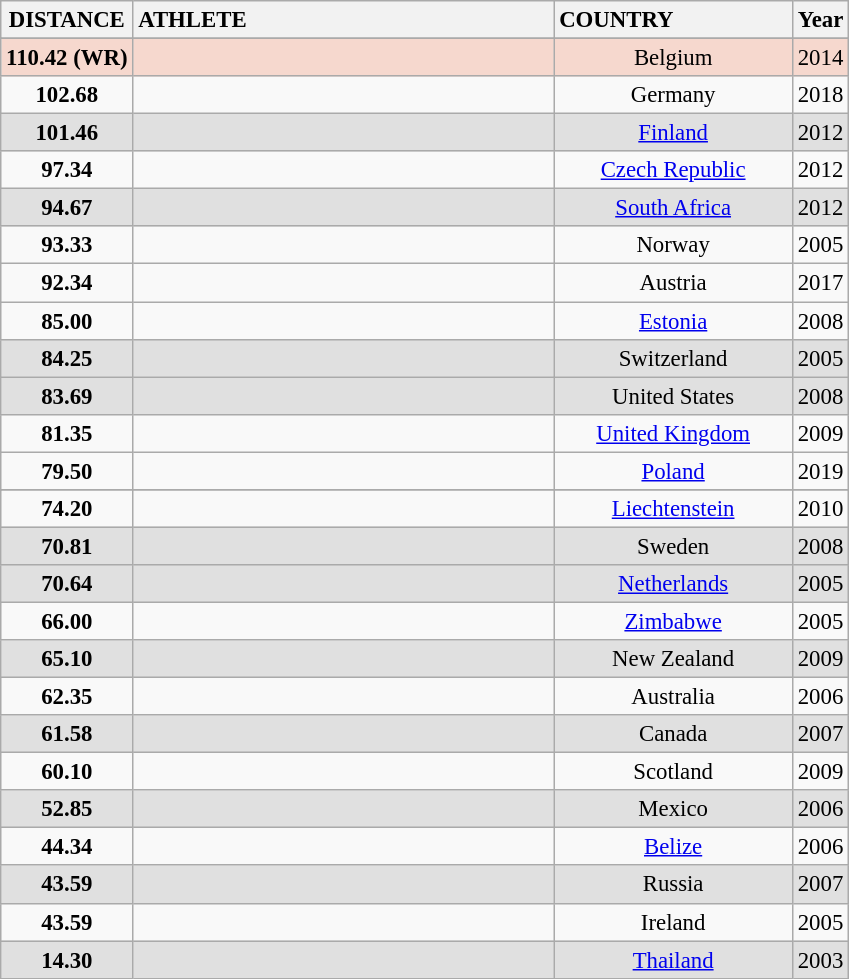<table class="wikitable sortable" style="font-size:95%;">
<tr>
<th>DISTANCE</th>
<th style="text-align:left; width:18em;">ATHLETE</th>
<th style="text-align:left; width:10em;">COUNTRY</th>
<th>Year</th>
</tr>
<tr>
</tr>
<tr style="background:#F6D8CE;">
<td style="text-align:center;"><strong>110.42 (WR)</strong></td>
<td></td>
<td style="text-align:center;">Belgium</td>
<td style="text-align:center;">2014</td>
</tr>
<tr>
<td style="text-align:center;"><strong>102.68</strong></td>
<td></td>
<td style="text-align:center;">Germany</td>
<td style="text-align:center;">2018</td>
</tr>
<tr style="background:#e0e0e0;">
<td style="text-align:center;"><strong>101.46</strong></td>
<td></td>
<td style="text-align:center;"><a href='#'>Finland</a></td>
<td style="text-align:center;">2012</td>
</tr>
<tr>
<td style="text-align:center;"><strong>97.34</strong></td>
<td></td>
<td style="text-align:center;"><a href='#'>Czech Republic</a></td>
<td style="text-align:center;">2012</td>
</tr>
<tr style="background:#e0e0e0;">
<td style="text-align:center;"><strong>94.67</strong></td>
<td></td>
<td style="text-align:center;"><a href='#'>South Africa</a></td>
<td style="text-align:center;">2012</td>
</tr>
<tr>
<td style="text-align:center;"><strong>93.33</strong></td>
<td></td>
<td style="text-align:center;">Norway</td>
<td style="text-align:center;">2005</td>
</tr>
<tr>
<td style="text-align:center;"><strong>92.34</strong></td>
<td></td>
<td style="text-align:center;">Austria</td>
<td style="text-align:center;">2017</td>
</tr>
<tr>
<td style="text-align:center;"><strong>85.00</strong></td>
<td></td>
<td style="text-align:center;"><a href='#'>Estonia</a></td>
<td style="text-align:center;">2008</td>
</tr>
<tr style="background:#e0e0e0;">
<td style="text-align:center;"><strong>84.25</strong></td>
<td></td>
<td style="text-align:center;">Switzerland</td>
<td style="text-align:center;">2005</td>
</tr>
<tr style="background:#e0e0e0;">
<td style="text-align:center;"><strong>83.69</strong></td>
<td></td>
<td style="text-align:center;">United States</td>
<td style="text-align:center;">2008</td>
</tr>
<tr>
<td style="text-align:center;"><strong>81.35</strong></td>
<td></td>
<td style="text-align:center;"><a href='#'>United Kingdom</a></td>
<td style="text-align:center;">2009</td>
</tr>
<tr>
<td style="text-align:center;"><strong>79.50</strong></td>
<td></td>
<td style="text-align:center;"><a href='#'>Poland</a></td>
<td style="text-align:center;">2019</td>
</tr>
<tr style="background:#e0e0e0;">
</tr>
<tr>
<td style="text-align:center;"><strong>74.20</strong></td>
<td></td>
<td style="text-align:center;"><a href='#'>Liechtenstein</a></td>
<td style="text-align:center;">2010</td>
</tr>
<tr style="background:#e0e0e0;">
<td style="text-align:center;"><strong>70.81</strong></td>
<td></td>
<td style="text-align:center;">Sweden</td>
<td style="text-align:center;">2008</td>
</tr>
<tr style="background:#e0e0e0;">
<td style="text-align:center;"><strong>70.64</strong></td>
<td></td>
<td style="text-align:center;"><a href='#'>Netherlands</a></td>
<td style="text-align:center;">2005</td>
</tr>
<tr>
<td style="text-align:center;"><strong>66.00</strong></td>
<td></td>
<td style="text-align:center;"><a href='#'>Zimbabwe</a></td>
<td style="text-align:center;">2005</td>
</tr>
<tr style="background:#e0e0e0;">
<td style="text-align:center;"><strong>65.10</strong></td>
<td></td>
<td style="text-align:center;">New Zealand</td>
<td style="text-align:center;">2009</td>
</tr>
<tr>
<td style="text-align:center;"><strong>62.35</strong></td>
<td></td>
<td style="text-align:center;">Australia</td>
<td style="text-align:center;">2006</td>
</tr>
<tr style="background:#e0e0e0;">
<td style="text-align:center;"><strong>61.58</strong></td>
<td></td>
<td style="text-align:center;">Canada</td>
<td style="text-align:center;">2007</td>
</tr>
<tr>
<td style="text-align:center;"><strong>60.10</strong></td>
<td></td>
<td style="text-align:center;">Scotland</td>
<td style="text-align:center;">2009</td>
</tr>
<tr style="background:#e0e0e0;">
<td style="text-align:center;"><strong>52.85</strong></td>
<td></td>
<td style="text-align:center;">Mexico</td>
<td style="text-align:center;">2006</td>
</tr>
<tr>
<td style="text-align:center;"><strong>44.34</strong></td>
<td></td>
<td style="text-align:center;"><a href='#'>Belize</a></td>
<td style="text-align:center;">2006</td>
</tr>
<tr style="background:#e0e0e0;">
<td style="text-align:center;"><strong>43.59</strong></td>
<td></td>
<td style="text-align:center;">Russia</td>
<td style="text-align:center;">2007</td>
</tr>
<tr>
<td style="text-align:center;"><strong>43.59</strong></td>
<td></td>
<td style="text-align:center;">Ireland</td>
<td style="text-align:center;">2005</td>
</tr>
<tr style="background:#e0e0e0;">
<td style="text-align:center;"><strong>14.30</strong></td>
<td></td>
<td style="text-align:center;"><a href='#'>Thailand</a></td>
<td style="text-align:center;">2003</td>
</tr>
</table>
